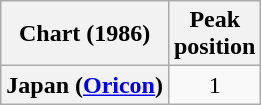<table class="wikitable plainrowheaders" style="text-align:center">
<tr>
<th>Chart (1986)</th>
<th>Peak<br>position</th>
</tr>
<tr>
<th scope="row">Japan (<a href='#'>Oricon</a>)</th>
<td>1</td>
</tr>
</table>
